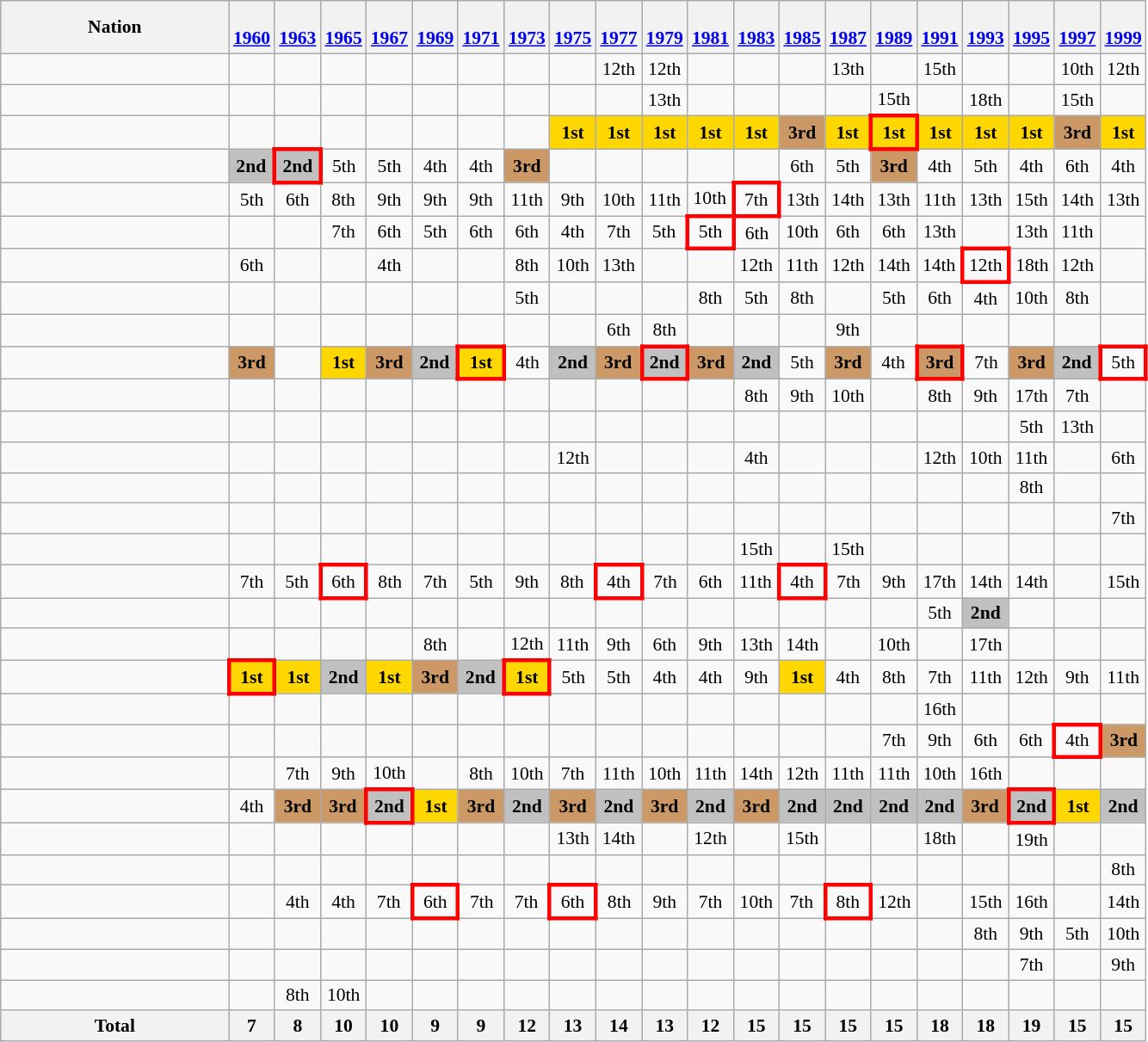<table class="wikitable" style="text-align:center; font-size:90%">
<tr>
<th width=170>Nation</th>
<th><br><a href='#'>1960</a></th>
<th><br><a href='#'>1963</a></th>
<th><br><a href='#'>1965</a></th>
<th><br><a href='#'>1967</a></th>
<th><br><a href='#'>1969</a></th>
<th><br><a href='#'>1971</a></th>
<th><br><a href='#'>1973</a></th>
<th><br><a href='#'>1975</a></th>
<th><br><a href='#'>1977</a></th>
<th><br><a href='#'>1979</a></th>
<th><br><a href='#'>1981</a></th>
<th><br><a href='#'>1983</a></th>
<th><br><a href='#'>1985</a></th>
<th><br><a href='#'>1987</a></th>
<th><br><a href='#'>1989</a></th>
<th><br><a href='#'>1991</a></th>
<th><br><a href='#'>1993</a></th>
<th><br><a href='#'>1995</a></th>
<th><br><a href='#'>1997</a></th>
<th><br><a href='#'>1999</a></th>
</tr>
<tr>
<td align=left></td>
<td></td>
<td></td>
<td></td>
<td></td>
<td></td>
<td></td>
<td></td>
<td></td>
<td>12th</td>
<td>12th</td>
<td></td>
<td></td>
<td></td>
<td>13th</td>
<td></td>
<td>15th</td>
<td></td>
<td></td>
<td>10th</td>
<td>12th</td>
</tr>
<tr>
<td align=left></td>
<td></td>
<td></td>
<td></td>
<td></td>
<td></td>
<td></td>
<td></td>
<td></td>
<td></td>
<td>13th</td>
<td></td>
<td></td>
<td></td>
<td></td>
<td>15th</td>
<td></td>
<td>18th</td>
<td></td>
<td>15th</td>
<td></td>
</tr>
<tr>
<td align=left></td>
<td></td>
<td></td>
<td></td>
<td></td>
<td></td>
<td></td>
<td></td>
<td bgcolor=gold><strong>1st</strong></td>
<td bgcolor=gold><strong>1st</strong></td>
<td bgcolor=gold><strong>1st</strong></td>
<td bgcolor=gold><strong>1st</strong></td>
<td bgcolor=gold><strong>1st</strong></td>
<td bgcolor=#cc9966><strong>3rd</strong></td>
<td bgcolor=gold><strong>1st</strong></td>
<td style="border: 3px solid red" bgcolor=gold><strong>1st</strong></td>
<td bgcolor=gold><strong>1st</strong></td>
<td bgcolor=gold><strong>1st</strong></td>
<td bgcolor=gold><strong>1st</strong></td>
<td bgcolor=#cc9966><strong>3rd</strong></td>
<td bgcolor=gold><strong>1st</strong></td>
</tr>
<tr>
<td align=left></td>
<td bgcolor=silver><strong>2nd</strong></td>
<td style="border: 3px solid red" bgcolor=silver><strong>2nd</strong></td>
<td>5th</td>
<td>5th</td>
<td>4th</td>
<td>4th</td>
<td bgcolor=#cc9966><strong>3rd</strong></td>
<td></td>
<td></td>
<td></td>
<td></td>
<td></td>
<td>6th</td>
<td>5th</td>
<td bgcolor=#cc9966><strong>3rd</strong></td>
<td>4th</td>
<td>5th</td>
<td>4th</td>
<td>6th</td>
<td>4th</td>
</tr>
<tr>
<td align=left></td>
<td>5th</td>
<td>6th</td>
<td>8th</td>
<td>9th</td>
<td>9th</td>
<td>9th</td>
<td>11th</td>
<td>9th</td>
<td>10th</td>
<td>11th</td>
<td>10th</td>
<td style="border: 3px solid red">7th</td>
<td>13th</td>
<td>14th</td>
<td>13th</td>
<td>11th</td>
<td>13th</td>
<td>15th</td>
<td>14th</td>
<td>13th</td>
</tr>
<tr>
<td align=left></td>
<td></td>
<td></td>
<td>7th</td>
<td>6th</td>
<td>5th</td>
<td>6th</td>
<td>6th</td>
<td>4th</td>
<td>7th</td>
<td>5th</td>
<td style="border: 3px solid red">5th</td>
<td>6th</td>
<td>10th</td>
<td>6th</td>
<td>6th</td>
<td>13th</td>
<td></td>
<td>13th</td>
<td>11th</td>
<td></td>
</tr>
<tr>
<td align=left></td>
<td>6th</td>
<td></td>
<td></td>
<td>4th</td>
<td></td>
<td></td>
<td>8th</td>
<td>10th</td>
<td>13th</td>
<td></td>
<td></td>
<td>12th</td>
<td>11th</td>
<td>12th</td>
<td>14th</td>
<td>14th</td>
<td style="border: 3px solid red">12th</td>
<td>18th</td>
<td>12th</td>
<td></td>
</tr>
<tr>
<td align=left></td>
<td></td>
<td></td>
<td></td>
<td></td>
<td></td>
<td></td>
<td>5th</td>
<td></td>
<td></td>
<td></td>
<td>8th</td>
<td>5th</td>
<td>8th</td>
<td></td>
<td>5th</td>
<td>6th</td>
<td>4th</td>
<td>10th</td>
<td>8th</td>
<td></td>
</tr>
<tr>
<td align=left></td>
<td></td>
<td></td>
<td></td>
<td></td>
<td></td>
<td></td>
<td></td>
<td></td>
<td>6th</td>
<td>8th</td>
<td></td>
<td></td>
<td></td>
<td>9th</td>
<td></td>
<td></td>
<td></td>
<td></td>
<td></td>
<td></td>
</tr>
<tr>
<td align=left></td>
<td bgcolor=#cc9966><strong>3rd</strong></td>
<td></td>
<td bgcolor=gold><strong>1st</strong></td>
<td bgcolor=#cc9966><strong>3rd</strong></td>
<td bgcolor=silver><strong>2nd</strong></td>
<td style="border: 3px solid red" bgcolor=gold><strong>1st</strong></td>
<td>4th</td>
<td bgcolor=silver><strong>2nd</strong></td>
<td bgcolor=#cc9966><strong>3rd</strong></td>
<td style="border: 3px solid red" bgcolor=silver><strong>2nd</strong></td>
<td bgcolor=#cc9966><strong>3rd</strong></td>
<td bgcolor=silver><strong>2nd</strong></td>
<td>5th</td>
<td bgcolor=#cc9966><strong>3rd</strong></td>
<td>4th</td>
<td style="border: 3px solid red" bgcolor=#cc9966><strong>3rd</strong></td>
<td>7th</td>
<td bgcolor=#cc9966><strong>3rd</strong></td>
<td bgcolor=silver><strong>2nd</strong></td>
<td style="border: 3px solid red">5th</td>
</tr>
<tr>
<td align=left></td>
<td></td>
<td></td>
<td></td>
<td></td>
<td></td>
<td></td>
<td></td>
<td></td>
<td></td>
<td></td>
<td></td>
<td>8th</td>
<td>9th</td>
<td>10th</td>
<td></td>
<td>8th</td>
<td>9th</td>
<td>17th</td>
<td>7th</td>
<td></td>
</tr>
<tr>
<td align=left></td>
<td></td>
<td></td>
<td></td>
<td></td>
<td></td>
<td></td>
<td></td>
<td></td>
<td></td>
<td></td>
<td></td>
<td></td>
<td></td>
<td></td>
<td></td>
<td></td>
<td></td>
<td>5th</td>
<td>13th</td>
<td></td>
</tr>
<tr>
<td align=left></td>
<td></td>
<td></td>
<td></td>
<td></td>
<td></td>
<td></td>
<td></td>
<td>12th</td>
<td></td>
<td></td>
<td></td>
<td>4th</td>
<td></td>
<td></td>
<td></td>
<td>12th</td>
<td>10th</td>
<td>11th</td>
<td></td>
<td>6th</td>
</tr>
<tr>
<td align=left></td>
<td></td>
<td></td>
<td></td>
<td></td>
<td></td>
<td></td>
<td></td>
<td></td>
<td></td>
<td></td>
<td></td>
<td></td>
<td></td>
<td></td>
<td></td>
<td></td>
<td></td>
<td>8th</td>
<td></td>
<td></td>
</tr>
<tr>
<td align=left></td>
<td></td>
<td></td>
<td></td>
<td></td>
<td></td>
<td></td>
<td></td>
<td></td>
<td></td>
<td></td>
<td></td>
<td></td>
<td></td>
<td></td>
<td></td>
<td></td>
<td></td>
<td></td>
<td></td>
<td>7th</td>
</tr>
<tr>
<td align=left></td>
<td></td>
<td></td>
<td></td>
<td></td>
<td></td>
<td></td>
<td></td>
<td></td>
<td></td>
<td></td>
<td></td>
<td>15th</td>
<td></td>
<td>15th</td>
<td></td>
<td></td>
<td></td>
<td></td>
<td></td>
<td></td>
</tr>
<tr>
<td align=left></td>
<td>7th</td>
<td>5th</td>
<td style="border: 3px solid red">6th</td>
<td>8th</td>
<td>7th</td>
<td>5th</td>
<td>9th</td>
<td>8th</td>
<td style="border: 3px solid red">4th</td>
<td>7th</td>
<td>6th</td>
<td>11th</td>
<td style="border: 3px solid red">4th</td>
<td>7th</td>
<td>9th</td>
<td>17th</td>
<td>14th</td>
<td>14th</td>
<td></td>
<td>15th</td>
</tr>
<tr>
<td align=left></td>
<td></td>
<td></td>
<td></td>
<td></td>
<td></td>
<td></td>
<td></td>
<td></td>
<td></td>
<td></td>
<td></td>
<td></td>
<td></td>
<td></td>
<td></td>
<td>5th</td>
<td bgcolor=silver><strong>2nd</strong></td>
<td></td>
<td></td>
<td></td>
</tr>
<tr>
<td align=left></td>
<td></td>
<td></td>
<td></td>
<td></td>
<td>8th</td>
<td></td>
<td>12th</td>
<td>11th</td>
<td>9th</td>
<td>6th</td>
<td>9th</td>
<td>13th</td>
<td>14th</td>
<td></td>
<td>10th</td>
<td></td>
<td>17th</td>
<td></td>
<td></td>
<td></td>
</tr>
<tr>
<td align=left></td>
<td style="border: 3px solid red" bgcolor=gold><strong>1st</strong></td>
<td bgcolor=gold><strong>1st</strong></td>
<td bgcolor=silver><strong>2nd</strong></td>
<td bgcolor=gold><strong>1st</strong></td>
<td bgcolor=#cc9966><strong>3rd</strong></td>
<td bgcolor=silver><strong>2nd</strong></td>
<td style="border: 3px solid red" bgcolor=gold><strong>1st</strong></td>
<td>5th</td>
<td>5th</td>
<td>4th</td>
<td>4th</td>
<td>9th</td>
<td bgcolor=gold><strong>1st</strong></td>
<td>4th</td>
<td>8th</td>
<td>7th</td>
<td>11th</td>
<td>12th</td>
<td>9th</td>
<td>11th</td>
</tr>
<tr>
<td align=left></td>
<td></td>
<td></td>
<td></td>
<td></td>
<td></td>
<td></td>
<td></td>
<td></td>
<td></td>
<td></td>
<td></td>
<td></td>
<td></td>
<td></td>
<td></td>
<td>16th</td>
<td></td>
<td></td>
<td></td>
<td></td>
</tr>
<tr>
<td align=left></td>
<td></td>
<td></td>
<td></td>
<td></td>
<td></td>
<td></td>
<td></td>
<td></td>
<td></td>
<td></td>
<td></td>
<td></td>
<td></td>
<td></td>
<td>7th</td>
<td>9th</td>
<td>6th</td>
<td>6th</td>
<td style="border: 3px solid red">4th</td>
<td bgcolor=#cc9966><strong>3rd</strong></td>
</tr>
<tr>
<td align=left></td>
<td></td>
<td>7th</td>
<td>9th</td>
<td>10th</td>
<td></td>
<td>8th</td>
<td>10th</td>
<td>7th</td>
<td>11th</td>
<td>10th</td>
<td>11th</td>
<td>14th</td>
<td>12th</td>
<td>11th</td>
<td>11th</td>
<td>10th</td>
<td>16th</td>
<td></td>
<td></td>
<td></td>
</tr>
<tr>
<td align=left></td>
<td>4th</td>
<td bgcolor=#cc9966><strong>3rd</strong></td>
<td bgcolor=#cc9966><strong>3rd</strong></td>
<td style="border: 3px solid red" bgcolor=silver><strong>2nd</strong></td>
<td bgcolor=gold><strong>1st</strong></td>
<td bgcolor=#cc9966><strong>3rd</strong></td>
<td bgcolor=silver><strong>2nd</strong></td>
<td bgcolor=#cc9966><strong>3rd</strong></td>
<td bgcolor=silver><strong>2nd</strong></td>
<td bgcolor=#cc9966><strong>3rd</strong></td>
<td bgcolor=silver><strong>2nd</strong></td>
<td bgcolor=#cc9966><strong>3rd</strong></td>
<td bgcolor=silver><strong>2nd</strong></td>
<td bgcolor=silver><strong>2nd</strong></td>
<td bgcolor=silver><strong>2nd</strong></td>
<td bgcolor=silver><strong>2nd</strong></td>
<td bgcolor=#cc9966><strong>3rd</strong></td>
<td style="border: 3px solid red" bgcolor=silver><strong>2nd</strong></td>
<td bgcolor=gold><strong>1st</strong></td>
<td bgcolor=silver><strong>2nd</strong></td>
</tr>
<tr>
<td align=left></td>
<td></td>
<td></td>
<td></td>
<td></td>
<td></td>
<td></td>
<td></td>
<td>13th</td>
<td>14th</td>
<td></td>
<td>12th</td>
<td></td>
<td>15th</td>
<td></td>
<td></td>
<td>18th</td>
<td></td>
<td>19th</td>
<td></td>
<td></td>
</tr>
<tr>
<td align=left></td>
<td></td>
<td></td>
<td></td>
<td></td>
<td></td>
<td></td>
<td></td>
<td></td>
<td></td>
<td></td>
<td></td>
<td></td>
<td></td>
<td></td>
<td></td>
<td></td>
<td></td>
<td></td>
<td></td>
<td>8th</td>
</tr>
<tr>
<td align=left></td>
<td></td>
<td>4th</td>
<td>4th</td>
<td>7th</td>
<td style="border: 3px solid red">6th</td>
<td>7th</td>
<td>7th</td>
<td style="border: 3px solid red">6th</td>
<td>8th</td>
<td>9th</td>
<td>7th</td>
<td>10th</td>
<td>7th</td>
<td style="border: 3px solid red">8th</td>
<td>12th</td>
<td></td>
<td>15th</td>
<td>16th</td>
<td></td>
<td>14th</td>
</tr>
<tr>
<td align=left></td>
<td></td>
<td></td>
<td></td>
<td></td>
<td></td>
<td></td>
<td></td>
<td></td>
<td></td>
<td></td>
<td></td>
<td></td>
<td></td>
<td></td>
<td></td>
<td></td>
<td>8th</td>
<td>9th</td>
<td>5th</td>
<td>10th</td>
</tr>
<tr>
<td align=left></td>
<td></td>
<td></td>
<td></td>
<td></td>
<td></td>
<td></td>
<td></td>
<td></td>
<td></td>
<td></td>
<td></td>
<td></td>
<td></td>
<td></td>
<td></td>
<td></td>
<td></td>
<td>7th</td>
<td></td>
<td>9th</td>
</tr>
<tr>
<td align=left></td>
<td></td>
<td>8th</td>
<td>10th</td>
<td></td>
<td></td>
<td></td>
<td></td>
<td></td>
<td></td>
<td></td>
<td></td>
<td></td>
<td></td>
<td></td>
<td></td>
<td></td>
<td></td>
<td></td>
<td></td>
<td></td>
</tr>
<tr>
<th>Total</th>
<th>7</th>
<th>8</th>
<th>10</th>
<th>10</th>
<th>9</th>
<th>9</th>
<th>12</th>
<th>13</th>
<th>14</th>
<th>13</th>
<th>12</th>
<th>15</th>
<th>15</th>
<th>15</th>
<th>15</th>
<th>18</th>
<th>18</th>
<th>19</th>
<th>15</th>
<th>15</th>
</tr>
</table>
